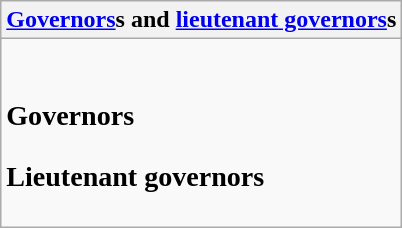<table class="wikitable collapsible collapsed">
<tr>
<th><a href='#'>Governors</a>s and <a href='#'>lieutenant governors</a>s</th>
</tr>
<tr>
<td><br><h3>Governors</h3><h3>Lieutenant governors</h3></td>
</tr>
</table>
